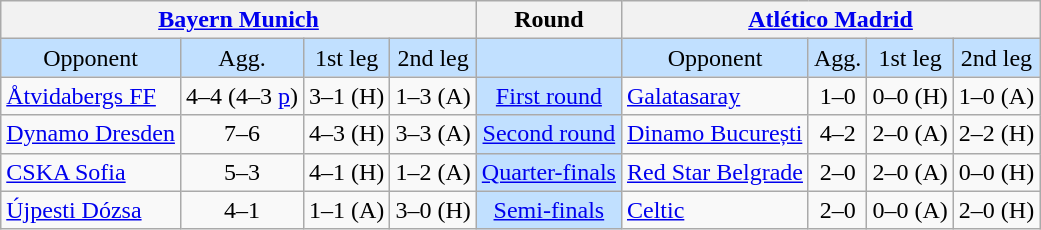<table class="wikitable" style="text-align:center">
<tr>
<th colspan=4><a href='#'>Bayern Munich</a></th>
<th>Round</th>
<th colspan=4><a href='#'>Atlético Madrid</a></th>
</tr>
<tr style="background:#c1e0ff">
<td>Opponent</td>
<td>Agg.</td>
<td>1st leg</td>
<td>2nd leg</td>
<td></td>
<td>Opponent</td>
<td>Agg.</td>
<td>1st leg</td>
<td>2nd leg</td>
</tr>
<tr>
<td align=left> <a href='#'>Åtvidabergs FF</a></td>
<td>4–4 (4–3 <a href='#'>p</a>)</td>
<td>3–1 (H)</td>
<td>1–3  (A)</td>
<td style="background:#c1e0ff;"><a href='#'>First round</a></td>
<td align=left> <a href='#'>Galatasaray</a></td>
<td>1–0</td>
<td>0–0 (H)</td>
<td>1–0 (A)</td>
</tr>
<tr>
<td align=left> <a href='#'>Dynamo Dresden</a></td>
<td>7–6</td>
<td>4–3 (H)</td>
<td>3–3 (A)</td>
<td style="background:#c1e0ff;"><a href='#'>Second round</a></td>
<td align=left> <a href='#'>Dinamo București</a></td>
<td>4–2</td>
<td>2–0 (A)</td>
<td>2–2 (H)</td>
</tr>
<tr>
<td align=left> <a href='#'>CSKA Sofia</a></td>
<td>5–3</td>
<td>4–1 (H)</td>
<td>1–2 (A)</td>
<td style="background:#c1e0ff;"><a href='#'>Quarter-finals</a></td>
<td align=left> <a href='#'>Red Star Belgrade</a></td>
<td>2–0</td>
<td>2–0 (A)</td>
<td>0–0 (H)</td>
</tr>
<tr>
<td align=left> <a href='#'>Újpesti Dózsa</a></td>
<td>4–1</td>
<td>1–1 (A)</td>
<td>3–0 (H)</td>
<td style="background:#c1e0ff;"><a href='#'>Semi-finals</a></td>
<td align=left> <a href='#'>Celtic</a></td>
<td>2–0</td>
<td>0–0 (A)</td>
<td>2–0 (H)</td>
</tr>
</table>
